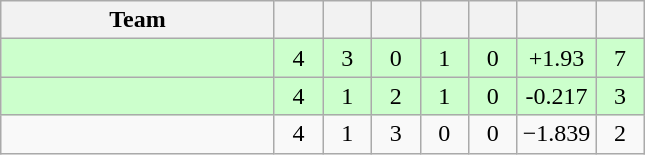<table class="wikitable" style="text-align:center">
<tr>
<th style="width:175px;">Team</th>
<th style="width:25px;"></th>
<th style="width:25px;"></th>
<th style="width:25px;"></th>
<th style="width:25px;"></th>
<th style="width:25px;"></th>
<th style="width:45px;"></th>
<th style="width:25px;"></th>
</tr>
<tr style="background:#cfc;">
<td align="left"></td>
<td>4</td>
<td>3</td>
<td>0</td>
<td>1</td>
<td>0</td>
<td>+1.93</td>
<td>7</td>
</tr>
<tr style="background:#cfc;">
<td align="left"></td>
<td>4</td>
<td>1</td>
<td>2</td>
<td>1</td>
<td>0</td>
<td>-0.217</td>
<td>3</td>
</tr>
<tr>
<td align="left"></td>
<td>4</td>
<td>1</td>
<td>3</td>
<td>0</td>
<td>0</td>
<td>−1.839</td>
<td>2</td>
</tr>
</table>
